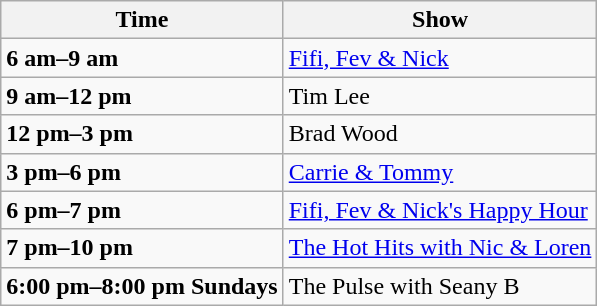<table class="wikitable">
<tr>
<th>Time</th>
<th>Show</th>
</tr>
<tr>
<td><strong>6 am–9 am</strong></td>
<td><a href='#'>Fifi, Fev & Nick</a></td>
</tr>
<tr>
<td><strong>9 am–12 pm</strong></td>
<td>Tim Lee</td>
</tr>
<tr>
<td><strong>12 pm–3 pm</strong></td>
<td>Brad Wood</td>
</tr>
<tr>
<td><strong>3 pm–6 pm</strong></td>
<td><a href='#'>Carrie & Tommy</a></td>
</tr>
<tr>
<td><strong>6 pm–7 pm</strong></td>
<td><a href='#'>Fifi, Fev & Nick's Happy Hour</a></td>
</tr>
<tr>
<td><strong>7 pm–10 pm</strong></td>
<td><a href='#'>The Hot Hits with Nic & Loren</a></td>
</tr>
<tr>
<td><strong>6:00 pm–8:00 pm Sundays </strong></td>
<td>The Pulse with Seany B</td>
</tr>
</table>
